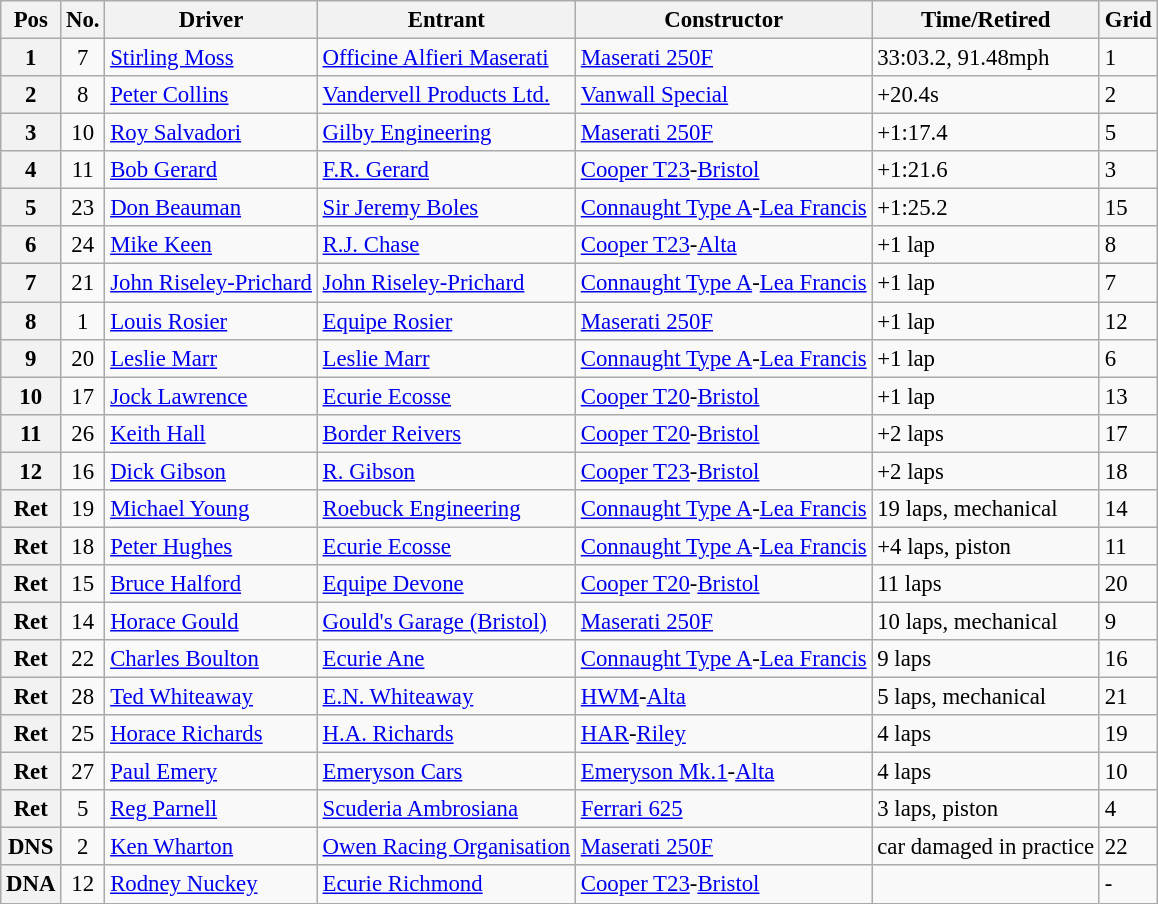<table class="wikitable" style="font-size: 95%;">
<tr>
<th>Pos</th>
<th>No.</th>
<th>Driver</th>
<th>Entrant</th>
<th>Constructor</th>
<th>Time/Retired</th>
<th>Grid</th>
</tr>
<tr>
<th>1</th>
<td style="text-align:center">7</td>
<td> <a href='#'>Stirling Moss</a></td>
<td><a href='#'>Officine Alfieri Maserati</a></td>
<td><a href='#'>Maserati 250F</a></td>
<td>33:03.2, 91.48mph</td>
<td>1</td>
</tr>
<tr>
<th>2</th>
<td style="text-align:center">8</td>
<td> <a href='#'>Peter Collins</a></td>
<td><a href='#'>Vandervell Products Ltd.</a></td>
<td><a href='#'>Vanwall Special</a></td>
<td>+20.4s</td>
<td>2</td>
</tr>
<tr>
<th>3</th>
<td style="text-align:center">10</td>
<td> <a href='#'>Roy Salvadori</a></td>
<td><a href='#'>Gilby Engineering</a></td>
<td><a href='#'>Maserati 250F</a></td>
<td>+1:17.4</td>
<td>5</td>
</tr>
<tr>
<th>4</th>
<td style="text-align:center">11</td>
<td> <a href='#'>Bob Gerard</a></td>
<td><a href='#'>F.R. Gerard</a></td>
<td><a href='#'>Cooper T23</a>-<a href='#'>Bristol</a></td>
<td>+1:21.6</td>
<td>3</td>
</tr>
<tr>
<th>5</th>
<td style="text-align:center">23</td>
<td> <a href='#'>Don Beauman</a></td>
<td><a href='#'>Sir Jeremy Boles</a></td>
<td><a href='#'>Connaught Type A</a>-<a href='#'>Lea Francis</a></td>
<td>+1:25.2</td>
<td>15</td>
</tr>
<tr>
<th>6</th>
<td style="text-align:center">24</td>
<td> <a href='#'>Mike Keen</a></td>
<td><a href='#'>R.J. Chase</a></td>
<td><a href='#'>Cooper T23</a>-<a href='#'>Alta</a></td>
<td>+1 lap</td>
<td>8</td>
</tr>
<tr>
<th>7</th>
<td style="text-align:center">21</td>
<td> <a href='#'>John Riseley-Prichard</a></td>
<td><a href='#'>John Riseley-Prichard</a></td>
<td><a href='#'>Connaught Type A</a>-<a href='#'>Lea Francis</a></td>
<td>+1 lap</td>
<td>7</td>
</tr>
<tr>
<th>8</th>
<td style="text-align:center">1</td>
<td> <a href='#'>Louis Rosier</a></td>
<td><a href='#'>Equipe Rosier</a></td>
<td><a href='#'>Maserati 250F</a></td>
<td>+1 lap</td>
<td>12</td>
</tr>
<tr>
<th>9</th>
<td style="text-align:center">20</td>
<td> <a href='#'>Leslie Marr</a></td>
<td><a href='#'>Leslie Marr</a></td>
<td><a href='#'>Connaught Type A</a>-<a href='#'>Lea Francis</a></td>
<td>+1 lap</td>
<td>6</td>
</tr>
<tr>
<th>10</th>
<td style="text-align:center">17</td>
<td> <a href='#'>Jock Lawrence</a></td>
<td><a href='#'>Ecurie Ecosse</a></td>
<td><a href='#'>Cooper T20</a>-<a href='#'>Bristol</a></td>
<td>+1 lap</td>
<td>13</td>
</tr>
<tr>
<th>11</th>
<td style="text-align:center">26</td>
<td> <a href='#'>Keith Hall</a></td>
<td><a href='#'>Border Reivers</a></td>
<td><a href='#'>Cooper T20</a>-<a href='#'>Bristol</a></td>
<td>+2 laps</td>
<td>17</td>
</tr>
<tr>
<th>12</th>
<td style="text-align:center">16</td>
<td> <a href='#'>Dick Gibson</a></td>
<td><a href='#'>R. Gibson</a></td>
<td><a href='#'>Cooper T23</a>-<a href='#'>Bristol</a></td>
<td>+2 laps</td>
<td>18</td>
</tr>
<tr>
<th>Ret</th>
<td style="text-align:center">19</td>
<td> <a href='#'>Michael Young</a></td>
<td><a href='#'>Roebuck Engineering</a></td>
<td><a href='#'>Connaught Type A</a>-<a href='#'>Lea Francis</a></td>
<td>19 laps, mechanical</td>
<td>14</td>
</tr>
<tr>
<th>Ret</th>
<td style="text-align:center">18</td>
<td> <a href='#'>Peter Hughes</a></td>
<td><a href='#'>Ecurie Ecosse</a></td>
<td><a href='#'>Connaught Type A</a>-<a href='#'>Lea Francis</a></td>
<td>+4 laps, piston</td>
<td>11</td>
</tr>
<tr>
<th>Ret</th>
<td style="text-align:center">15</td>
<td> <a href='#'>Bruce Halford</a></td>
<td><a href='#'>Equipe Devone</a></td>
<td><a href='#'>Cooper T20</a>-<a href='#'>Bristol</a></td>
<td>11 laps</td>
<td>20</td>
</tr>
<tr>
<th>Ret</th>
<td style="text-align:center">14</td>
<td> <a href='#'>Horace Gould</a></td>
<td><a href='#'>Gould's Garage (Bristol)</a></td>
<td><a href='#'>Maserati 250F</a></td>
<td>10 laps, mechanical</td>
<td>9</td>
</tr>
<tr>
<th>Ret</th>
<td style="text-align:center">22</td>
<td> <a href='#'>Charles Boulton</a></td>
<td><a href='#'>Ecurie Ane</a></td>
<td><a href='#'>Connaught Type A</a>-<a href='#'>Lea Francis</a></td>
<td>9 laps</td>
<td>16</td>
</tr>
<tr>
<th>Ret</th>
<td style="text-align:center">28</td>
<td> <a href='#'>Ted Whiteaway</a></td>
<td><a href='#'>E.N. Whiteaway</a></td>
<td><a href='#'>HWM</a>-<a href='#'>Alta</a></td>
<td>5 laps, mechanical</td>
<td>21</td>
</tr>
<tr>
<th>Ret</th>
<td style="text-align:center">25</td>
<td> <a href='#'>Horace Richards</a></td>
<td><a href='#'>H.A. Richards</a></td>
<td><a href='#'>HAR</a>-<a href='#'>Riley</a></td>
<td>4 laps</td>
<td>19</td>
</tr>
<tr>
<th>Ret</th>
<td style="text-align:center">27</td>
<td> <a href='#'>Paul Emery</a></td>
<td><a href='#'>Emeryson Cars</a></td>
<td><a href='#'>Emeryson Mk.1</a>-<a href='#'>Alta</a></td>
<td>4 laps</td>
<td>10</td>
</tr>
<tr>
<th>Ret</th>
<td style="text-align:center">5</td>
<td> <a href='#'>Reg Parnell</a></td>
<td><a href='#'>Scuderia Ambrosiana</a></td>
<td><a href='#'>Ferrari 625</a></td>
<td>3 laps, piston</td>
<td>4</td>
</tr>
<tr>
<th>DNS</th>
<td style="text-align:center">2</td>
<td> <a href='#'>Ken Wharton</a></td>
<td><a href='#'>Owen Racing Organisation</a></td>
<td><a href='#'>Maserati 250F</a></td>
<td>car damaged in practice</td>
<td>22</td>
</tr>
<tr>
<th>DNA</th>
<td style="text-align:center">12</td>
<td> <a href='#'>Rodney Nuckey</a></td>
<td><a href='#'>Ecurie Richmond</a></td>
<td><a href='#'>Cooper T23</a>-<a href='#'>Bristol</a></td>
<td></td>
<td>-</td>
</tr>
</table>
